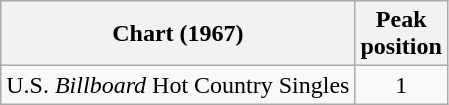<table class="wikitable">
<tr>
<th align="left">Chart (1967)</th>
<th align="center">Peak<br>position</th>
</tr>
<tr>
<td align="left">U.S. <em>Billboard</em> Hot Country Singles</td>
<td align="center">1</td>
</tr>
</table>
